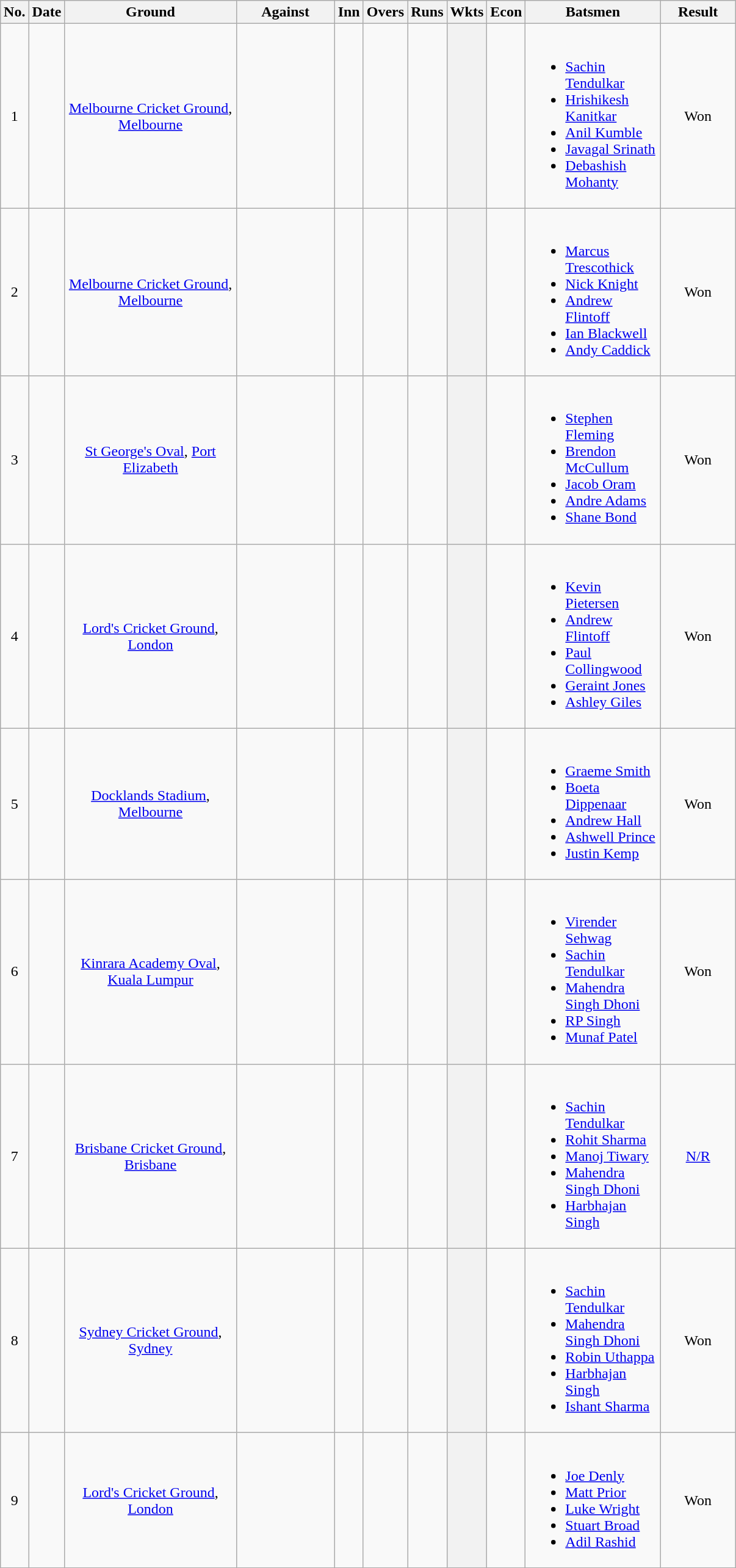<table class="wikitable sortable" style="margin: 1em auto 1em auto">
<tr align=center>
<th scope="col"; style="width:5px";" class="unsortable">No.</th>
<th scope="col; style="width:120px">Date</th>
<th scope="col"; style="width:180px">Ground</th>
<th scope="col"; style="width:100px">Against</th>
<th scope="col"; style="width:5px">Inn</th>
<th scope="col"; style="width:10px">Overs</th>
<th scope="col"; style="width:10px"; class="secondary sort">Runs</th>
<th scope="col"; style="width:15px">Wkts</th>
<th scope="col"; width:15px;">Econ</th>
<th scope="col"; style="width:140px"; class="unsortable">Batsmen</th>
<th scope="col"; style="width:75px">Result</th>
</tr>
<tr align=center>
<td>1</td>
<td></td>
<td><a href='#'>Melbourne Cricket Ground</a>, <a href='#'>Melbourne</a></td>
<td></td>
<td></td>
<td></td>
<td></td>
<th scope="row"></th>
<td></td>
<td align=left><br><ul><li><a href='#'>Sachin Tendulkar</a></li><li><a href='#'>Hrishikesh Kanitkar</a></li><li><a href='#'>Anil Kumble</a></li><li><a href='#'>Javagal Srinath</a></li><li><a href='#'>Debashish Mohanty</a></li></ul></td>
<td>Won</td>
</tr>
<tr align=center>
<td>2</td>
<td> </td>
<td><a href='#'>Melbourne Cricket Ground</a>, <a href='#'>Melbourne</a></td>
<td></td>
<td></td>
<td></td>
<td></td>
<th scope="row"></th>
<td></td>
<td align=left><br><ul><li><a href='#'>Marcus Trescothick</a></li><li><a href='#'>Nick Knight</a></li><li><a href='#'>Andrew Flintoff</a></li><li><a href='#'>Ian Blackwell</a></li><li><a href='#'>Andy Caddick</a></li></ul></td>
<td>Won</td>
</tr>
<tr align=center>
<td>3</td>
<td></td>
<td><a href='#'>St George's Oval</a>, <a href='#'>Port Elizabeth</a></td>
<td></td>
<td></td>
<td></td>
<td></td>
<th scope="row"></th>
<td></td>
<td align=left><br><ul><li><a href='#'>Stephen Fleming</a></li><li><a href='#'>Brendon McCullum</a></li><li><a href='#'>Jacob Oram</a></li><li><a href='#'>Andre Adams</a></li><li><a href='#'>Shane Bond</a></li></ul></td>
<td>Won</td>
</tr>
<tr align=center>
<td>4</td>
<td> </td>
<td><a href='#'>Lord's Cricket Ground</a>, <a href='#'>London</a></td>
<td></td>
<td></td>
<td></td>
<td></td>
<th scope="row"></th>
<td></td>
<td align=left><br><ul><li><a href='#'>Kevin Pietersen</a></li><li><a href='#'>Andrew Flintoff</a></li><li><a href='#'>Paul Collingwood</a></li><li><a href='#'>Geraint Jones</a></li><li><a href='#'>Ashley Giles</a></li></ul></td>
<td>Won</td>
</tr>
<tr align=center>
<td>5</td>
<td> </td>
<td><a href='#'>Docklands Stadium</a>, <a href='#'>Melbourne</a></td>
<td></td>
<td></td>
<td></td>
<td></td>
<th scope="row"></th>
<td></td>
<td align=left><br><ul><li><a href='#'>Graeme Smith</a></li><li><a href='#'>Boeta Dippenaar</a></li><li><a href='#'>Andrew Hall</a></li><li><a href='#'>Ashwell Prince</a></li><li><a href='#'>Justin Kemp</a></li></ul></td>
<td>Won</td>
</tr>
<tr align=center>
<td>6</td>
<td> </td>
<td><a href='#'>Kinrara Academy Oval</a>, <a href='#'>Kuala Lumpur</a></td>
<td></td>
<td></td>
<td></td>
<td></td>
<th scope="row"></th>
<td></td>
<td align=left><br><ul><li><a href='#'>Virender Sehwag</a></li><li><a href='#'>Sachin Tendulkar</a></li><li><a href='#'>Mahendra Singh Dhoni</a></li><li><a href='#'>RP Singh</a></li><li><a href='#'>Munaf Patel</a></li></ul></td>
<td>Won</td>
</tr>
<tr align=center>
<td>7</td>
<td></td>
<td><a href='#'>Brisbane Cricket Ground</a>, <a href='#'>Brisbane</a></td>
<td></td>
<td></td>
<td></td>
<td></td>
<th scope="row"></th>
<td></td>
<td align=left><br><ul><li><a href='#'>Sachin Tendulkar</a></li><li><a href='#'>Rohit Sharma</a></li><li><a href='#'>Manoj Tiwary</a></li><li><a href='#'>Mahendra Singh Dhoni</a></li><li><a href='#'>Harbhajan Singh</a></li></ul></td>
<td><a href='#'>N/R</a></td>
</tr>
<tr align=center>
<td>8</td>
<td></td>
<td><a href='#'>Sydney Cricket Ground</a>, <a href='#'>Sydney</a></td>
<td></td>
<td></td>
<td></td>
<td></td>
<th scope="row"></th>
<td></td>
<td align=left><br><ul><li><a href='#'>Sachin Tendulkar</a></li><li><a href='#'>Mahendra Singh Dhoni</a></li><li><a href='#'>Robin Uthappa</a></li><li><a href='#'>Harbhajan Singh</a></li><li><a href='#'>Ishant Sharma</a></li></ul></td>
<td>Won</td>
</tr>
<tr align=center>
<td>9</td>
<td> </td>
<td><a href='#'>Lord's Cricket Ground</a>, <a href='#'>London</a></td>
<td></td>
<td></td>
<td></td>
<td></td>
<th scope="row"></th>
<td></td>
<td align=left><br><ul><li><a href='#'>Joe Denly</a></li><li><a href='#'>Matt Prior</a></li><li><a href='#'>Luke Wright</a></li><li><a href='#'>Stuart Broad</a></li><li><a href='#'>Adil Rashid</a></li></ul></td>
<td>Won</td>
</tr>
</table>
